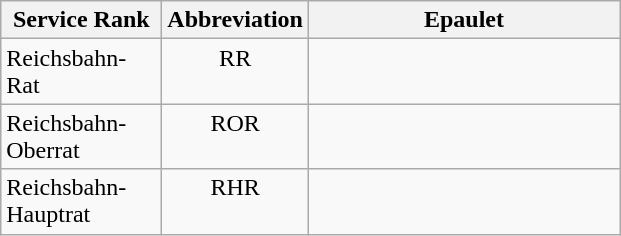<table class="wikitable">
<tr>
<th width="100">Service Rank</th>
<th width="50">Abbreviation</th>
<th width="200">Epaulet</th>
</tr>
<tr>
<td>Reichsbahn-Rat</td>
<td valign="top" align="center">RR</td>
<td valign="top" align="center"></td>
</tr>
<tr>
<td>Reichsbahn-Oberrat</td>
<td valign="top" align="center">ROR</td>
<td valign="top" align="center"></td>
</tr>
<tr>
<td>Reichsbahn-Hauptrat</td>
<td valign="top" align="center">RHR</td>
<td valign="top" align="center"></td>
</tr>
</table>
